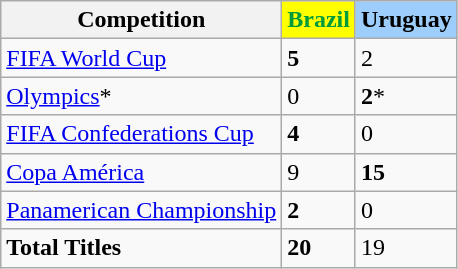<table class="wikitable">
<tr>
<th>Competition</th>
<th style="color:#009B3A; background-color:#FFFF00;"> Brazil</th>
<th style="color:#000000; background-color:#9DCDFB"> Uruguay</th>
</tr>
<tr>
<td><a href='#'>FIFA World Cup</a></td>
<td><strong>5</strong></td>
<td>2</td>
</tr>
<tr>
<td><a href='#'>Olympics</a>*</td>
<td>0</td>
<td><strong>2</strong>*</td>
</tr>
<tr>
<td><a href='#'>FIFA Confederations Cup</a></td>
<td><strong>4</strong></td>
<td>0</td>
</tr>
<tr>
<td><a href='#'>Copa América</a></td>
<td>9</td>
<td><strong>15</strong></td>
</tr>
<tr>
<td><a href='#'>Panamerican Championship</a></td>
<td><strong>2</strong></td>
<td>0</td>
</tr>
<tr>
<td><strong>Total Titles</strong></td>
<td><strong>20</strong></td>
<td>19</td>
</tr>
</table>
